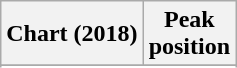<table class="wikitable sortable plainrowheaders">
<tr>
<th>Chart (2018)</th>
<th>Peak<br>position</th>
</tr>
<tr>
</tr>
<tr>
</tr>
</table>
